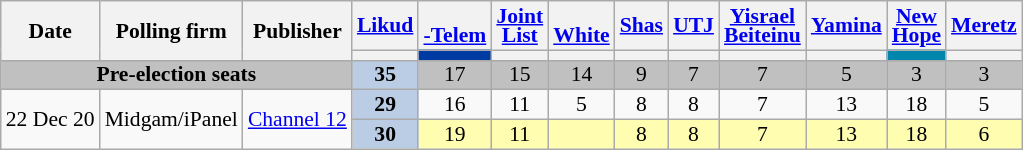<table class="wikitable sortable" style=text-align:center;font-size:90%;line-height:13px>
<tr>
<th rowspan=2>Date</th>
<th rowspan=2>Polling firm</th>
<th rowspan=2>Publisher</th>
<th><a href='#'>Likud</a></th>
<th><a href='#'><br>-Telem</a></th>
<th><a href='#'>Joint<br>List</a></th>
<th><a href='#'><br>White</a></th>
<th><a href='#'>Shas</a></th>
<th><a href='#'>UTJ</a></th>
<th><a href='#'>Yisrael<br>Beiteinu</a></th>
<th><a href='#'>Yamina</a></th>
<th><a href='#'>New<br>Hope</a></th>
<th><a href='#'>Meretz</a></th>
</tr>
<tr>
<th style=background:></th>
<th style=background:#003BA3></th>
<th style=background:></th>
<th style=background:></th>
<th style=background:></th>
<th style=background:></th>
<th style=background:></th>
<th style=background:></th>
<th style=background:#0086AC></th>
<th style=background:></th>
</tr>
<tr style=background:silver>
<td colspan=3><strong>Pre-election seats</strong></td>
<td style=background:#BBCDE4><strong>35</strong>	</td>
<td>17					</td>
<td>15					</td>
<td>14					</td>
<td>9					</td>
<td>7					</td>
<td>7					</td>
<td>5					</td>
<td>3					</td>
<td>3					</td>
</tr>
<tr>
<td rowspan=2 data-sort-value=2020-12-22>22 Dec 20</td>
<td rowspan=2>Midgam/iPanel</td>
<td rowspan=2><a href='#'>Channel 12</a></td>
<td style=background:#BBCDE4><strong>29</strong>	</td>
<td>16					</td>
<td>11					</td>
<td>5					</td>
<td>8					</td>
<td>8					</td>
<td>7					</td>
<td>13					</td>
<td>18					</td>
<td>5					</td>
</tr>
<tr style=background:#fffdb0>
<td style=background:#BBCDE4><strong>30</strong>	</td>
<td>19					</td>
<td>11					</td>
<td>			</td>
<td>8					</td>
<td>8					</td>
<td>7					</td>
<td>13					</td>
<td>18					</td>
<td>6					</td>
</tr>
</table>
